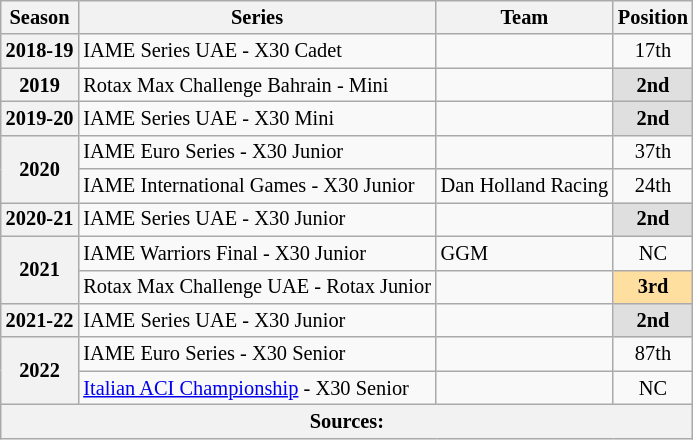<table class="wikitable" style="font-size: 85%; text-align:center">
<tr>
<th>Season</th>
<th>Series</th>
<th>Team</th>
<th>Position</th>
</tr>
<tr>
<th>2018-19</th>
<td align="left">IAME Series UAE - X30 Cadet</td>
<td></td>
<td>17th</td>
</tr>
<tr>
<th>2019</th>
<td align="left">Rotax Max Challenge Bahrain - Mini</td>
<td></td>
<td style="background:#DFDFDF"><strong>2nd</strong></td>
</tr>
<tr>
<th>2019-20</th>
<td align="left">IAME Series UAE - X30 Mini</td>
<td></td>
<td style="background:#DFDFDF"><strong>2nd</strong></td>
</tr>
<tr>
<th rowspan="2">2020</th>
<td align="left">IAME Euro Series - X30 Junior</td>
<td></td>
<td>37th</td>
</tr>
<tr>
<td align="left">IAME International Games - X30 Junior</td>
<td align="left">Dan Holland Racing</td>
<td>24th</td>
</tr>
<tr>
<th>2020-21</th>
<td align="left">IAME Series UAE - X30 Junior</td>
<td></td>
<td style="background:#DFDFDF"><strong>2nd</strong></td>
</tr>
<tr>
<th rowspan="2">2021</th>
<td align="left">IAME Warriors Final - X30 Junior</td>
<td align="left">GGM</td>
<td>NC</td>
</tr>
<tr>
<td align="left">Rotax Max Challenge UAE - Rotax Junior</td>
<td></td>
<td style="background:#FFDF9F"><strong>3rd</strong></td>
</tr>
<tr>
<th>2021-22</th>
<td align="left">IAME Series UAE - X30 Junior</td>
<td></td>
<td style="background:#DFDFDF"><strong>2nd</strong></td>
</tr>
<tr>
<th rowspan="2">2022</th>
<td align="left">IAME Euro Series - X30 Senior</td>
<td></td>
<td>87th</td>
</tr>
<tr>
<td align="left"><a href='#'>Italian ACI Championship</a> - X30 Senior</td>
<td></td>
<td>NC</td>
</tr>
<tr>
<th colspan="4">Sources:</th>
</tr>
</table>
